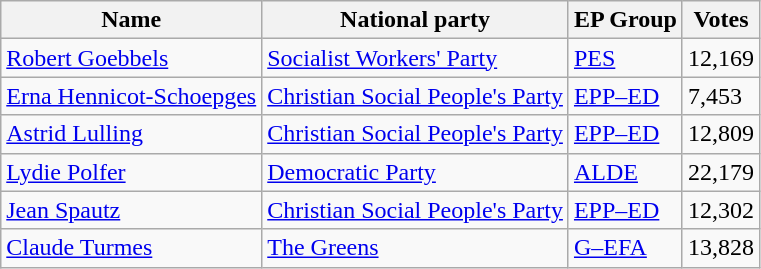<table class="sortable wikitable">
<tr>
<th>Name</th>
<th>National party</th>
<th>EP Group</th>
<th>Votes</th>
</tr>
<tr>
<td><a href='#'>Robert Goebbels</a></td>
<td> <a href='#'>Socialist Workers' Party</a></td>
<td> <a href='#'>PES</a></td>
<td>12,169</td>
</tr>
<tr>
<td><a href='#'>Erna Hennicot-Schoepges</a></td>
<td> <a href='#'>Christian Social People's Party</a></td>
<td> <a href='#'>EPP–ED</a></td>
<td>7,453</td>
</tr>
<tr>
<td><a href='#'>Astrid Lulling</a></td>
<td> <a href='#'>Christian Social People's Party</a></td>
<td> <a href='#'>EPP–ED</a></td>
<td>12,809</td>
</tr>
<tr>
<td><a href='#'>Lydie Polfer</a></td>
<td> <a href='#'>Democratic Party</a></td>
<td> <a href='#'>ALDE</a></td>
<td>22,179</td>
</tr>
<tr>
<td><a href='#'>Jean Spautz</a></td>
<td> <a href='#'>Christian Social People's Party</a></td>
<td> <a href='#'>EPP–ED</a></td>
<td>12,302</td>
</tr>
<tr>
<td><a href='#'>Claude Turmes</a></td>
<td> <a href='#'>The Greens</a></td>
<td> <a href='#'>G–EFA</a></td>
<td>13,828</td>
</tr>
</table>
